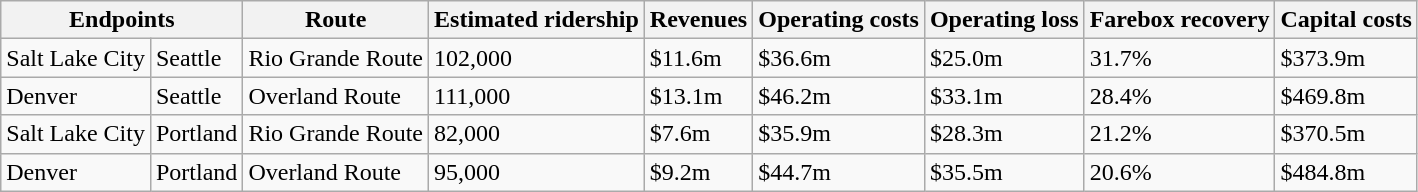<table class="wikitable">
<tr>
<th colspan=2>Endpoints</th>
<th>Route</th>
<th>Estimated ridership</th>
<th>Revenues</th>
<th>Operating costs</th>
<th>Operating loss</th>
<th>Farebox recovery</th>
<th>Capital costs</th>
</tr>
<tr>
<td>Salt Lake City</td>
<td>Seattle</td>
<td>Rio Grande Route</td>
<td>102,000</td>
<td>$11.6m</td>
<td>$36.6m</td>
<td>$25.0m</td>
<td>31.7%</td>
<td>$373.9m</td>
</tr>
<tr>
<td>Denver</td>
<td>Seattle</td>
<td>Overland Route</td>
<td>111,000</td>
<td>$13.1m</td>
<td>$46.2m</td>
<td>$33.1m</td>
<td>28.4%</td>
<td>$469.8m</td>
</tr>
<tr>
<td>Salt Lake City</td>
<td>Portland</td>
<td>Rio Grande Route</td>
<td>82,000</td>
<td>$7.6m</td>
<td>$35.9m</td>
<td>$28.3m</td>
<td>21.2%</td>
<td>$370.5m</td>
</tr>
<tr>
<td>Denver</td>
<td>Portland</td>
<td>Overland Route</td>
<td>95,000</td>
<td>$9.2m</td>
<td>$44.7m</td>
<td>$35.5m</td>
<td>20.6%</td>
<td>$484.8m</td>
</tr>
</table>
